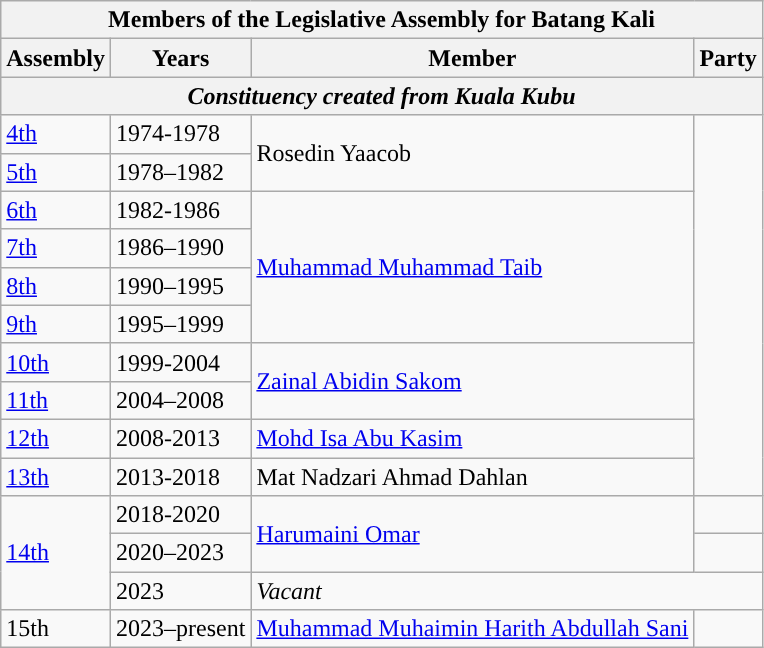<table class=wikitable>
<tr>
<th colspan=4>Members of the Legislative Assembly for Batang Kali</th>
</tr>
<tr>
<th>Assembly</th>
<th>Years</th>
<th>Member</th>
<th>Party</th>
</tr>
<tr>
<th colspan=4 align=center><em>Constituency created from Kuala Kubu</em></th>
</tr>
<tr>
<td><a href='#'>4th</a></td>
<td>1974-1978</td>
<td rowspan=2>Rosedin Yaacob</td>
<td rowspan=10></td>
</tr>
<tr>
<td><a href='#'>5th</a></td>
<td>1978–1982</td>
</tr>
<tr>
<td><a href='#'>6th</a></td>
<td>1982-1986</td>
<td rowspan=4><a href='#'>Muhammad Muhammad Taib</a></td>
</tr>
<tr>
<td><a href='#'>7th</a></td>
<td>1986–1990</td>
</tr>
<tr>
<td><a href='#'>8th</a></td>
<td>1990–1995</td>
</tr>
<tr>
<td><a href='#'>9th</a></td>
<td>1995–1999</td>
</tr>
<tr>
<td><a href='#'>10th</a></td>
<td>1999-2004</td>
<td rowspan=2><a href='#'>Zainal Abidin Sakom</a></td>
</tr>
<tr>
<td><a href='#'>11th</a></td>
<td>2004–2008</td>
</tr>
<tr>
<td><a href='#'>12th</a></td>
<td>2008-2013</td>
<td><a href='#'>Mohd Isa Abu Kasim</a></td>
</tr>
<tr>
<td><a href='#'>13th</a></td>
<td>2013-2018</td>
<td>Mat Nadzari Ahmad Dahlan</td>
</tr>
<tr>
<td rowspan="3"><a href='#'>14th</a></td>
<td>2018-2020</td>
<td rowspan="2"><a href='#'>Harumaini Omar</a></td>
<td></td>
</tr>
<tr>
<td>2020–2023</td>
<td></td>
</tr>
<tr>
<td>2023</td>
<td colspan="2"><em>Vacant</em></td>
</tr>
<tr>
<td>15th</td>
<td>2023–present</td>
<td><a href='#'>Muhammad Muhaimin Harith Abdullah Sani</a></td>
<td></td>
</tr>
</table>
